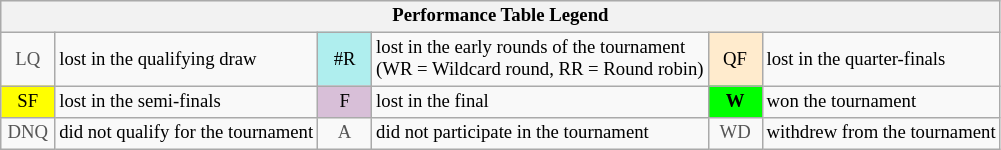<table class="wikitable" style="font-size:78%;">
<tr bgcolor="#efefef">
<th colspan="6">Performance Table Legend</th>
</tr>
<tr>
<td align="center" style="color:#555555;" width="30">LQ</td>
<td>lost in the qualifying draw</td>
<td align="center" style="background:#afeeee;">#R</td>
<td>lost in the early rounds of the tournament<br>(WR = Wildcard round, RR = Round robin)</td>
<td align="center" style="background:#ffebcd;">QF</td>
<td>lost in the quarter-finals</td>
</tr>
<tr>
<td align="center" style="background:yellow;">SF</td>
<td>lost in the semi-finals</td>
<td align="center" style="background:#D8BFD8;">F</td>
<td>lost in the final</td>
<td align="center" style="background:#00ff00;"><strong>W</strong></td>
<td>won the tournament</td>
</tr>
<tr>
<td align="center" style="color:#555555;" width="30">DNQ</td>
<td>did not qualify for the tournament</td>
<td align="center" style="color:#555555;" width="30">A</td>
<td>did not participate in the tournament</td>
<td align="center" style="color:#555555;" width="30">WD</td>
<td>withdrew from the tournament</td>
</tr>
</table>
